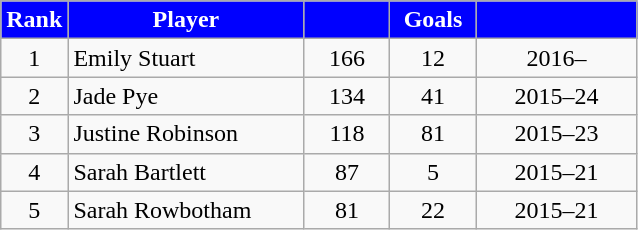<table class="wikitable sortable" style="text-align:center">
<tr>
<th width="30"  style="background:blue;color:white">Rank</th>
<th width="150" style="background:blue;color:white">Player</th>
<th width="50"  style="background:blue;color:white"></th>
<th width="50"  style="background:blue;color:white">Goals</th>
<th width="100" style="background:blue;color:white"></th>
</tr>
<tr>
<td>1</td>
<td align="left">Emily Stuart</td>
<td>166</td>
<td>12</td>
<td>2016–</td>
</tr>
<tr>
<td>2</td>
<td align="left">Jade Pye</td>
<td>134</td>
<td>41</td>
<td>2015–24</td>
</tr>
<tr>
<td>3</td>
<td align="left">Justine Robinson</td>
<td>118</td>
<td>81</td>
<td>2015–23</td>
</tr>
<tr>
<td>4</td>
<td align="left">Sarah Bartlett</td>
<td>87</td>
<td>5</td>
<td>2015–21</td>
</tr>
<tr>
<td>5</td>
<td align="left">Sarah Rowbotham</td>
<td>81</td>
<td>22</td>
<td>2015–21</td>
</tr>
</table>
